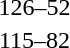<table style="text-align:center">
<tr>
<th width=200></th>
<th width=100></th>
<th width=200></th>
</tr>
<tr>
<td align=right><strong></strong></td>
<td align=center>126–52</td>
<td align=left></td>
</tr>
<tr>
<td align=right><strong></strong></td>
<td align=center>115–82</td>
<td align=left></td>
</tr>
</table>
